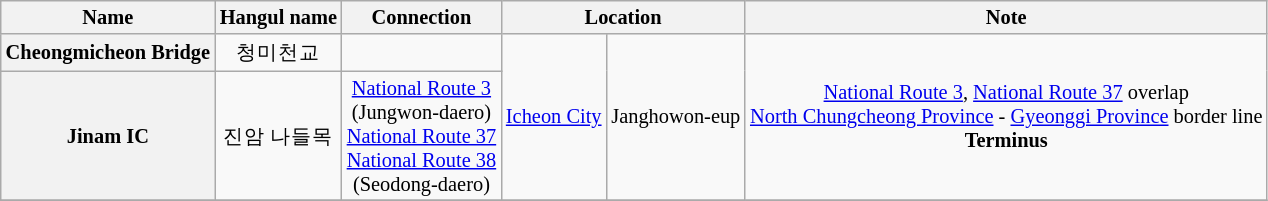<table class="wikitable" style="font-size: 85%; text-align: center;">
<tr>
<th>Name </th>
<th>Hangul name</th>
<th>Connection</th>
<th colspan="2">Location</th>
<th>Note</th>
</tr>
<tr>
<th>Cheongmicheon Bridge</th>
<td>청미천교</td>
<td></td>
<td rowspan=2><a href='#'>Icheon City</a></td>
<td rowspan=2>Janghowon-eup</td>
<td rowspan=2><a href='#'>National Route 3</a>, <a href='#'>National Route 37</a> overlap<br><a href='#'>North Chungcheong Province</a> - <a href='#'>Gyeonggi Province</a> border line<br><strong>Terminus</strong></td>
</tr>
<tr>
<th>Jinam IC</th>
<td>진암 나들목</td>
<td><a href='#'>National Route 3</a><br>(Jungwon-daero)<br><a href='#'>National Route 37</a><br><a href='#'>National Route 38</a><br>(Seodong-daero)</td>
</tr>
<tr>
</tr>
</table>
